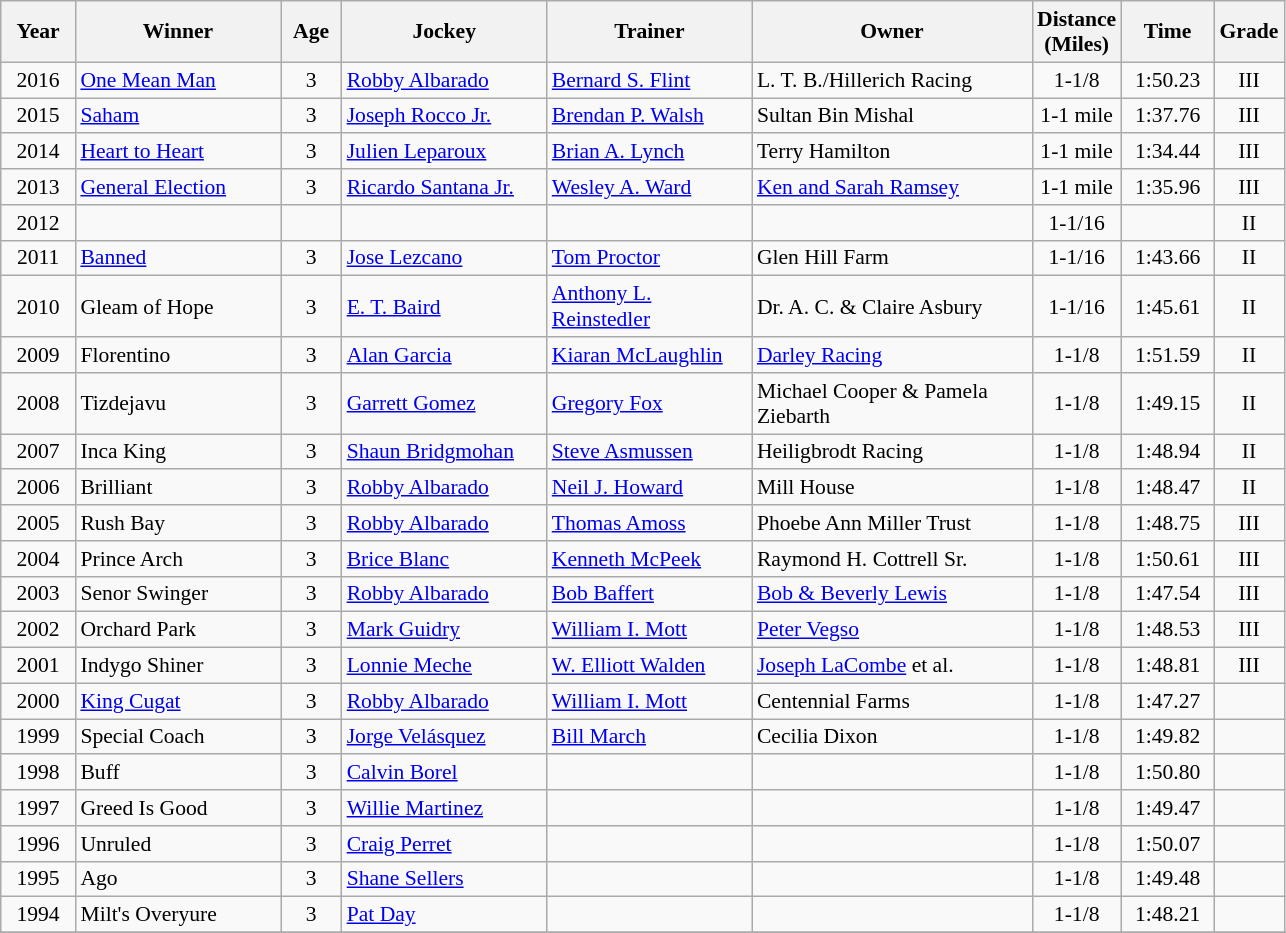<table class="wikitable sortable" style="font-size:90%">
<tr>
<th style="width:43px">Year<br></th>
<th style="width:130px">Winner<br></th>
<th style="width:34px">Age<br></th>
<th style="width:130px">Jockey<br></th>
<th style="width:130px">Trainer<br></th>
<th style="width:180px">Owner<br></th>
<th style="width:50px">Distance<br>(Miles)<br></th>
<th style="width:55px">Time<br></th>
<th style="width:40px">Grade</th>
</tr>
<tr>
<td align=center>2016</td>
<td><a href='#'>One Mean Man</a></td>
<td align=center>3</td>
<td><a href='#'>Robby Albarado</a></td>
<td><a href='#'>Bernard S. Flint</a></td>
<td>L. T. B./Hillerich Racing</td>
<td align=center>1-<span>1/8</span></td>
<td align=center>1:50.23</td>
<td align=center>III</td>
</tr>
<tr>
<td align=center>2015</td>
<td><a href='#'>Saham</a></td>
<td align=center>3</td>
<td><a href='#'>Joseph Rocco Jr.</a></td>
<td><a href='#'>Brendan P. Walsh</a></td>
<td>Sultan Bin Mishal</td>
<td align=center>1-<span>1 mile</span></td>
<td align=center>1:37.76</td>
<td align=center>III</td>
</tr>
<tr>
<td align=center>2014</td>
<td><a href='#'>Heart to Heart</a></td>
<td align=center>3</td>
<td><a href='#'>Julien Leparoux</a></td>
<td><a href='#'>Brian A. Lynch</a></td>
<td>Terry Hamilton</td>
<td align=center>1-<span>1 mile</span></td>
<td align=center>1:34.44</td>
<td align=center>III</td>
</tr>
<tr>
<td align=center>2013</td>
<td><a href='#'>General Election</a></td>
<td align=center>3</td>
<td><a href='#'>Ricardo Santana Jr.</a></td>
<td><a href='#'>Wesley A. Ward</a></td>
<td><a href='#'>Ken and Sarah Ramsey</a></td>
<td align=center>1-<span>1 mile</span></td>
<td align=center>1:35.96</td>
<td align=center>III</td>
</tr>
<tr>
<td align=center>2012</td>
<td></td>
<td align=center></td>
<td></td>
<td></td>
<td></td>
<td align=center>1-<span>1/16</span></td>
<td align=center></td>
<td align=center>II</td>
</tr>
<tr>
<td align=center>2011</td>
<td><a href='#'>Banned</a></td>
<td align=center>3</td>
<td><a href='#'>Jose Lezcano</a></td>
<td><a href='#'>Tom Proctor</a></td>
<td>Glen Hill Farm</td>
<td align=center>1-<span>1/16</span></td>
<td align=center>1:43.66</td>
<td align=center>II</td>
</tr>
<tr>
<td align=center>2010</td>
<td>Gleam of Hope</td>
<td align=center>3</td>
<td><a href='#'>E. T. Baird</a></td>
<td><a href='#'>Anthony L. Reinstedler</a></td>
<td>Dr. A. C. & Claire Asbury</td>
<td align=center>1-<span>1/16</span></td>
<td align=center>1:45.61</td>
<td align=center>II</td>
</tr>
<tr>
<td align=center>2009</td>
<td>Florentino</td>
<td align=center>3</td>
<td><a href='#'>Alan Garcia</a></td>
<td><a href='#'>Kiaran McLaughlin</a></td>
<td><a href='#'>Darley Racing</a></td>
<td align=center>1-<span>1/8</span></td>
<td align=center>1:51.59</td>
<td align=center>II</td>
</tr>
<tr>
<td align=center>2008</td>
<td>Tizdejavu</td>
<td align=center>3</td>
<td><a href='#'>Garrett Gomez</a></td>
<td><a href='#'>Gregory Fox</a></td>
<td>Michael Cooper & Pamela Ziebarth</td>
<td align=center>1-<span>1/8</span></td>
<td align=center>1:49.15</td>
<td align=center>II</td>
</tr>
<tr>
<td align=center>2007</td>
<td>Inca King</td>
<td align=center>3</td>
<td><a href='#'>Shaun Bridgmohan</a></td>
<td><a href='#'>Steve Asmussen</a></td>
<td>Heiligbrodt Racing</td>
<td align=center>1-<span>1/8</span></td>
<td align=center>1:48.94</td>
<td align=center>II</td>
</tr>
<tr>
<td align=center>2006</td>
<td>Brilliant</td>
<td align=center>3</td>
<td><a href='#'>Robby Albarado</a></td>
<td><a href='#'>Neil J. Howard</a></td>
<td>Mill House</td>
<td align=center>1-<span>1/8</span></td>
<td align=center>1:48.47</td>
<td align=center>II</td>
</tr>
<tr>
<td align=center>2005</td>
<td>Rush Bay</td>
<td align=center>3</td>
<td><a href='#'>Robby Albarado</a></td>
<td><a href='#'>Thomas Amoss</a></td>
<td>Phoebe Ann Miller Trust</td>
<td align=center>1-<span>1/8</span></td>
<td align=center>1:48.75</td>
<td align=center>III</td>
</tr>
<tr>
<td align=center>2004</td>
<td>Prince Arch</td>
<td align=center>3</td>
<td><a href='#'>Brice Blanc</a></td>
<td><a href='#'>Kenneth McPeek</a></td>
<td>Raymond H. Cottrell Sr.</td>
<td align=center>1-<span>1/8</span></td>
<td align=center>1:50.61</td>
<td align=center>III</td>
</tr>
<tr>
<td align=center>2003</td>
<td>Senor Swinger</td>
<td align=center>3</td>
<td><a href='#'>Robby Albarado</a></td>
<td><a href='#'>Bob Baffert</a></td>
<td><a href='#'>Bob & Beverly Lewis</a></td>
<td align=center>1-<span>1/8</span></td>
<td align=center>1:47.54</td>
<td align=center>III</td>
</tr>
<tr>
<td align=center>2002</td>
<td>Orchard Park</td>
<td align=center>3</td>
<td><a href='#'>Mark Guidry</a></td>
<td><a href='#'>William I. Mott</a></td>
<td><a href='#'>Peter Vegso</a></td>
<td align=center>1-<span>1/8</span></td>
<td align=center>1:48.53</td>
<td align=center>III</td>
</tr>
<tr>
<td align=center>2001</td>
<td>Indygo Shiner</td>
<td align=center>3</td>
<td><a href='#'>Lonnie Meche</a></td>
<td><a href='#'>W. Elliott Walden</a></td>
<td><a href='#'>Joseph LaCombe</a> et al.</td>
<td align=center>1-<span>1/8</span></td>
<td align=center>1:48.81</td>
<td align=center>III</td>
</tr>
<tr>
<td align=center>2000</td>
<td><a href='#'>King Cugat</a></td>
<td align=center>3</td>
<td><a href='#'>Robby Albarado</a></td>
<td><a href='#'>William I. Mott</a></td>
<td>Centennial Farms</td>
<td align=center>1-<span>1/8</span></td>
<td align=center>1:47.27</td>
<td></td>
</tr>
<tr>
<td align=center>1999</td>
<td>Special Coach</td>
<td align=center>3</td>
<td><a href='#'>Jorge Velásquez</a></td>
<td><a href='#'>Bill March</a></td>
<td>Cecilia Dixon</td>
<td align=center>1-<span>1/8</span></td>
<td align=center>1:49.82</td>
<td></td>
</tr>
<tr>
<td align=center>1998</td>
<td>Buff</td>
<td align=center>3</td>
<td><a href='#'>Calvin Borel</a></td>
<td></td>
<td></td>
<td align=center>1-<span>1/8</span></td>
<td align=center>1:50.80</td>
<td></td>
</tr>
<tr>
<td align=center>1997</td>
<td>Greed Is Good</td>
<td align=center>3</td>
<td><a href='#'>Willie Martinez</a></td>
<td></td>
<td></td>
<td align=center>1-<span>1/8</span></td>
<td align=center>1:49.47</td>
<td></td>
</tr>
<tr>
<td align=center>1996</td>
<td>Unruled</td>
<td align=center>3</td>
<td><a href='#'>Craig Perret</a></td>
<td></td>
<td></td>
<td align=center>1-<span>1/8</span></td>
<td align=center>1:50.07</td>
<td></td>
</tr>
<tr>
<td align=center>1995</td>
<td>Ago</td>
<td align=center>3</td>
<td><a href='#'>Shane Sellers</a></td>
<td></td>
<td></td>
<td align=center>1-<span>1/8</span></td>
<td align=center>1:49.48</td>
<td></td>
</tr>
<tr>
<td align=center>1994</td>
<td>Milt's Overyure</td>
<td align=center>3</td>
<td><a href='#'>Pat Day</a></td>
<td></td>
<td></td>
<td align=center>1-<span>1/8</span></td>
<td align=center>1:48.21</td>
<td></td>
</tr>
<tr>
</tr>
</table>
